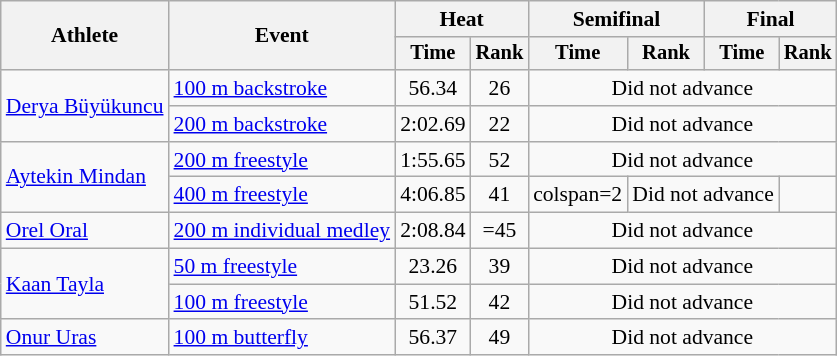<table class=wikitable style="font-size:90%">
<tr>
<th rowspan="2">Athlete</th>
<th rowspan="2">Event</th>
<th colspan="2">Heat</th>
<th colspan="2">Semifinal</th>
<th colspan="2">Final</th>
</tr>
<tr style="font-size:95%">
<th>Time</th>
<th>Rank</th>
<th>Time</th>
<th>Rank</th>
<th>Time</th>
<th>Rank</th>
</tr>
<tr align=center>
<td align=left rowspan=2><a href='#'>Derya Büyükuncu</a></td>
<td align=left><a href='#'>100 m backstroke</a></td>
<td>56.34</td>
<td>26</td>
<td colspan=4>Did not advance</td>
</tr>
<tr align=center>
<td align=left><a href='#'>200 m backstroke</a></td>
<td>2:02.69</td>
<td>22</td>
<td colspan=4>Did not advance</td>
</tr>
<tr align=center>
<td align=left rowspan=2><a href='#'>Aytekin Mindan</a></td>
<td align=left><a href='#'>200 m freestyle</a></td>
<td>1:55.65</td>
<td>52</td>
<td colspan=4>Did not advance</td>
</tr>
<tr align=center>
<td align=left><a href='#'>400 m freestyle</a></td>
<td>4:06.85</td>
<td>41</td>
<td>colspan=2 </td>
<td colspan=2>Did not advance</td>
</tr>
<tr align=center>
<td align=left><a href='#'>Orel Oral</a></td>
<td align=left><a href='#'>200 m individual medley</a></td>
<td>2:08.84</td>
<td>=45</td>
<td colspan=4>Did not advance</td>
</tr>
<tr align=center>
<td align=left rowspan=2><a href='#'>Kaan Tayla</a></td>
<td align=left><a href='#'>50 m freestyle</a></td>
<td>23.26</td>
<td>39</td>
<td colspan=4>Did not advance</td>
</tr>
<tr align=center>
<td align=left><a href='#'>100 m freestyle</a></td>
<td>51.52</td>
<td>42</td>
<td colspan=4>Did not advance</td>
</tr>
<tr align=center>
<td align=left><a href='#'>Onur Uras</a></td>
<td align=left><a href='#'>100 m butterfly</a></td>
<td>56.37</td>
<td>49</td>
<td colspan=4>Did not advance</td>
</tr>
</table>
